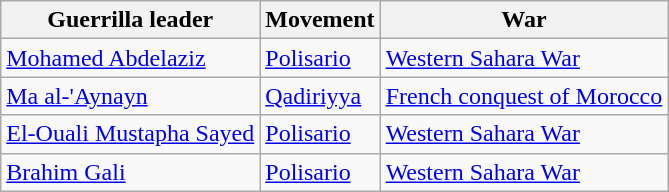<table class="wikitable">
<tr>
<th>Guerrilla leader</th>
<th>Movement</th>
<th>War</th>
</tr>
<tr>
<td><a href='#'>Mohamed Abdelaziz</a></td>
<td><a href='#'>Polisario</a></td>
<td><a href='#'>Western Sahara War</a></td>
</tr>
<tr>
<td><a href='#'>Ma al-'Aynayn</a></td>
<td><a href='#'>Qadiriyya</a></td>
<td><a href='#'>French conquest of Morocco</a></td>
</tr>
<tr>
<td><a href='#'>El-Ouali Mustapha Sayed</a></td>
<td><a href='#'>Polisario</a></td>
<td><a href='#'>Western Sahara War</a></td>
</tr>
<tr>
<td><a href='#'>Brahim Gali</a></td>
<td><a href='#'>Polisario</a></td>
<td><a href='#'>Western Sahara War</a></td>
</tr>
</table>
